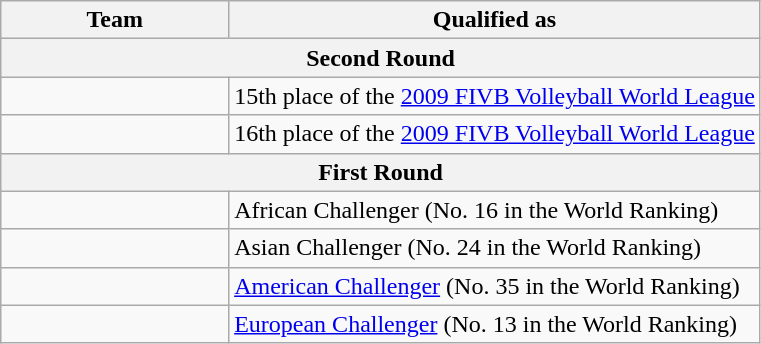<table class="wikitable">
<tr>
<th width=30%>Team</th>
<th width=70%>Qualified as</th>
</tr>
<tr>
<th colspan="2">Second Round</th>
</tr>
<tr>
<td></td>
<td>15th place of the <a href='#'>2009 FIVB Volleyball World League</a></td>
</tr>
<tr>
<td></td>
<td>16th place of the <a href='#'>2009 FIVB Volleyball World League</a></td>
</tr>
<tr>
<th colspan="2">First Round</th>
</tr>
<tr>
<td></td>
<td>African Challenger (No. 16 in the World Ranking)</td>
</tr>
<tr>
<td></td>
<td>Asian Challenger (No. 24 in the World Ranking)</td>
</tr>
<tr>
<td></td>
<td><a href='#'>American Challenger</a> (No. 35 in the World Ranking)</td>
</tr>
<tr>
<td></td>
<td><a href='#'>European Challenger</a> (No. 13 in the World Ranking)</td>
</tr>
</table>
